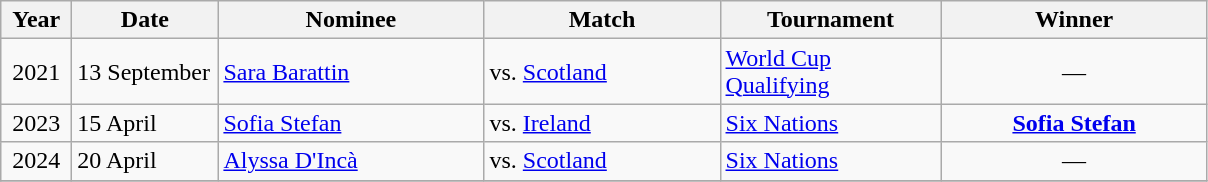<table class="wikitable">
<tr>
<th width=40>Year</th>
<th width=90>Date</th>
<th width=170>Nominee</th>
<th width=150>Match</th>
<th width=140>Tournament</th>
<th width=170>Winner</th>
</tr>
<tr>
<td align=center>2021</td>
<td>13 September</td>
<td><a href='#'>Sara Barattin</a></td>
<td>vs. <a href='#'>Scotland</a></td>
<td><a href='#'>World Cup Qualifying</a></td>
<td align=center>—</td>
</tr>
<tr>
<td align=center>2023</td>
<td>15 April</td>
<td><a href='#'>Sofia Stefan</a></td>
<td>vs. <a href='#'>Ireland</a></td>
<td><a href='#'>Six Nations</a></td>
<td align=center><strong><a href='#'>Sofia Stefan</a></strong></td>
</tr>
<tr>
<td align=center>2024</td>
<td>20 April</td>
<td><a href='#'>Alyssa D'Incà</a></td>
<td>vs. <a href='#'>Scotland</a></td>
<td><a href='#'>Six Nations</a></td>
<td align=center>—</td>
</tr>
<tr>
</tr>
</table>
